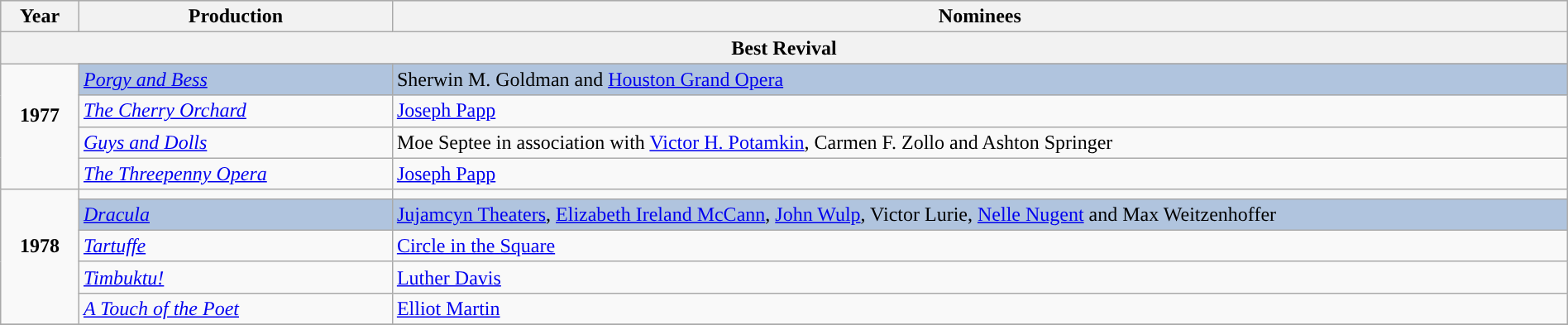<table class="wikitable" style="width:100%;">
<tr style="background:#bebebe;">
<th style="width:5%;">Year</th>
<th style="width:20%;">Production</th>
<th style="width:75%;">Nominees</th>
</tr>
<tr>
<th colspan="5">Best Revival</th>
</tr>
<tr>
<td rowspan="5" align="center"><strong>1977</strong><br><br></td>
</tr>
<tr style="background:#B0C4DE">
<td><em><a href='#'>Porgy and Bess</a></em></td>
<td>Sherwin M. Goldman and <a href='#'>Houston Grand Opera</a></td>
</tr>
<tr>
<td><em><a href='#'>The Cherry Orchard</a></em></td>
<td><a href='#'>Joseph Papp</a></td>
</tr>
<tr>
<td><em><a href='#'>Guys and Dolls</a></em></td>
<td>Moe Septee in association with <a href='#'>Victor H. Potamkin</a>, Carmen F. Zollo and Ashton Springer</td>
</tr>
<tr>
<td><em><a href='#'>The Threepenny Opera</a></em></td>
<td><a href='#'>Joseph Papp</a></td>
</tr>
<tr>
<td rowspan="5" align="center"><strong>1978</strong><br><br></td>
<td></td>
</tr>
<tr style="background:#B0C4DE">
<td><em><a href='#'>Dracula</a></em></td>
<td><a href='#'>Jujamcyn Theaters</a>, <a href='#'>Elizabeth Ireland McCann</a>, <a href='#'>John Wulp</a>, Victor Lurie, <a href='#'>Nelle Nugent</a> and Max Weitzenhoffer</td>
</tr>
<tr>
<td><em><a href='#'>Tartuffe</a></em></td>
<td><a href='#'>Circle in the Square</a></td>
</tr>
<tr>
<td><em><a href='#'>Timbuktu!</a></em></td>
<td><a href='#'>Luther Davis</a></td>
</tr>
<tr>
<td><em><a href='#'>A Touch of the Poet</a></em></td>
<td><a href='#'>Elliot Martin</a></td>
</tr>
<tr>
</tr>
</table>
